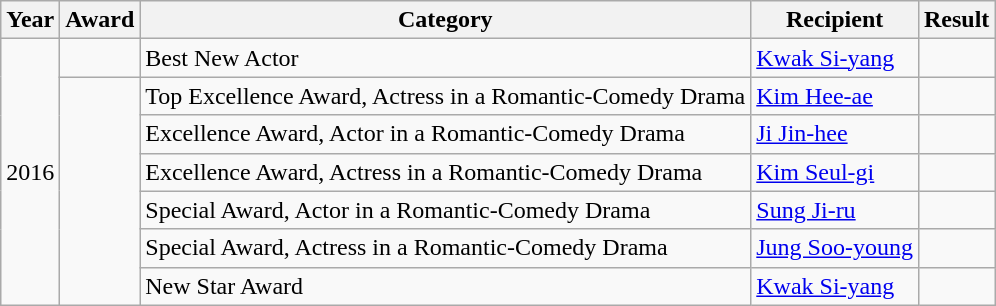<table class="wikitable">
<tr>
<th>Year</th>
<th>Award</th>
<th>Category</th>
<th>Recipient</th>
<th>Result</th>
</tr>
<tr>
<td rowspan=7>2016</td>
<td></td>
<td>Best New Actor</td>
<td><a href='#'>Kwak Si-yang</a></td>
<td></td>
</tr>
<tr>
<td rowspan=6></td>
<td>Top Excellence Award, Actress in a Romantic-Comedy Drama</td>
<td><a href='#'>Kim Hee-ae</a></td>
<td></td>
</tr>
<tr>
<td>Excellence Award, Actor in a Romantic-Comedy Drama</td>
<td><a href='#'>Ji Jin-hee</a></td>
<td></td>
</tr>
<tr>
<td>Excellence Award, Actress in a Romantic-Comedy Drama</td>
<td><a href='#'>Kim Seul-gi</a></td>
<td></td>
</tr>
<tr>
<td>Special Award, Actor in a Romantic-Comedy Drama</td>
<td><a href='#'>Sung Ji-ru</a></td>
<td></td>
</tr>
<tr>
<td>Special Award, Actress in a Romantic-Comedy Drama</td>
<td><a href='#'>Jung Soo-young</a></td>
<td></td>
</tr>
<tr>
<td>New Star Award</td>
<td><a href='#'>Kwak Si-yang</a></td>
<td></td>
</tr>
</table>
